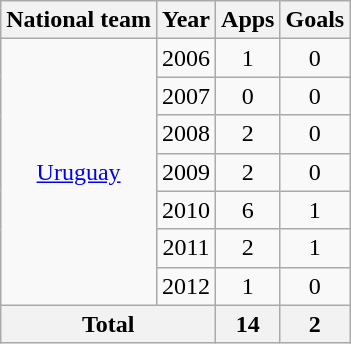<table class=wikitable style=text-align:center>
<tr>
<th>National team</th>
<th>Year</th>
<th>Apps</th>
<th>Goals</th>
</tr>
<tr>
<td rowspan="7"><a href='#'>Uruguay</a></td>
<td>2006</td>
<td>1</td>
<td>0</td>
</tr>
<tr>
<td>2007</td>
<td>0</td>
<td>0</td>
</tr>
<tr>
<td>2008</td>
<td>2</td>
<td>0</td>
</tr>
<tr>
<td>2009</td>
<td>2</td>
<td>0</td>
</tr>
<tr>
<td>2010</td>
<td>6</td>
<td>1</td>
</tr>
<tr>
<td>2011</td>
<td>2</td>
<td>1</td>
</tr>
<tr>
<td>2012</td>
<td>1</td>
<td>0</td>
</tr>
<tr>
<th colspan="2">Total</th>
<th>14</th>
<th>2</th>
</tr>
</table>
